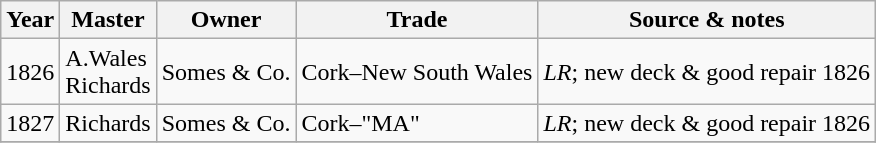<table class=" wikitable">
<tr>
<th>Year</th>
<th>Master</th>
<th>Owner</th>
<th>Trade</th>
<th>Source & notes</th>
</tr>
<tr>
<td>1826</td>
<td>A.Wales<br>Richards</td>
<td>Somes & Co.</td>
<td>Cork–New South Wales</td>
<td><em>LR</em>; new deck  & good repair 1826</td>
</tr>
<tr>
<td>1827</td>
<td>Richards</td>
<td>Somes & Co.</td>
<td>Cork–"MA"</td>
<td><em>LR</em>; new deck  & good repair 1826</td>
</tr>
<tr>
</tr>
</table>
